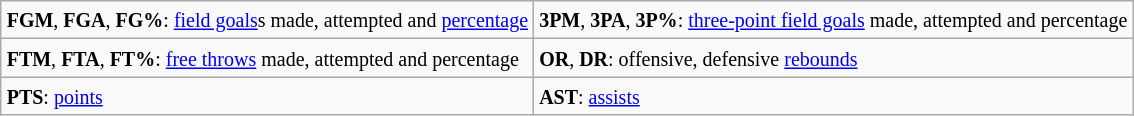<table style="margin:auto;"  class="wikitable">
<tr>
<td><small><strong>FGM</strong>, <strong>FGA</strong>, <strong>FG%</strong>: <a href='#'>field goals</a>s made, attempted and <a href='#'>percentage</a></small></td>
<td><small><strong>3PM</strong>, <strong>3PA</strong>, <strong>3P%</strong>: <a href='#'>three-point field goals</a> made, attempted and percentage</small></td>
</tr>
<tr>
<td><small><strong>FTM</strong>, <strong>FTA</strong>, <strong>FT%</strong>: <a href='#'>free throws</a> made, attempted and percentage</small></td>
<td><small><strong>OR</strong>, <strong>DR</strong>: offensive, defensive <a href='#'>rebounds</a></small></td>
</tr>
<tr>
<td><small><strong>PTS</strong>: <a href='#'>points</a></small></td>
<td><small><strong>AST</strong>: <a href='#'>assists</a> </small></td>
</tr>
</table>
